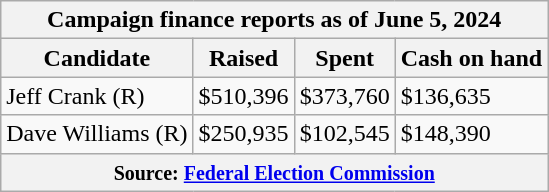<table class="wikitable sortable">
<tr>
<th colspan=4>Campaign finance reports as of June 5, 2024</th>
</tr>
<tr style="text-align:center;">
<th>Candidate</th>
<th>Raised</th>
<th>Spent</th>
<th>Cash on hand</th>
</tr>
<tr>
<td>Jeff Crank (R)</td>
<td>$510,396</td>
<td>$373,760</td>
<td>$136,635</td>
</tr>
<tr>
<td>Dave Williams (R)</td>
<td>$250,935</td>
<td>$102,545</td>
<td>$148,390</td>
</tr>
<tr>
<th colspan="4"><small>Source: <a href='#'>Federal Election Commission</a></small></th>
</tr>
</table>
